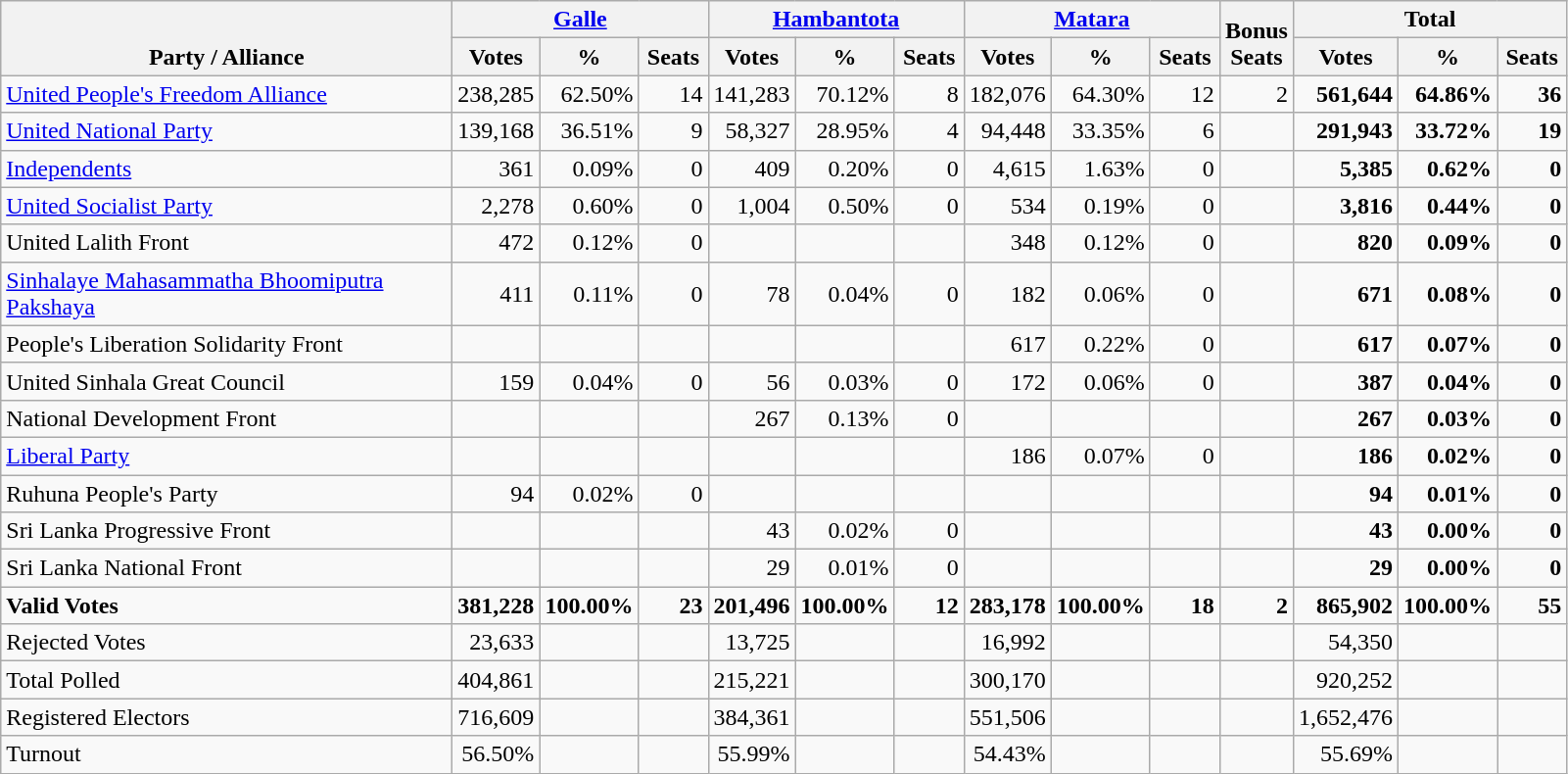<table class="wikitable" border="1" style="text-align:right;">
<tr>
<th valign=bottom rowspan=2 width="300">Party / Alliance</th>
<th colspan=3><a href='#'>Galle</a></th>
<th colspan=3><a href='#'>Hambantota</a></th>
<th colspan=3><a href='#'>Matara</a></th>
<th valign=bottom rowspan=2 width="40">Bonus<br>Seats</th>
<th colspan=3>Total</th>
</tr>
<tr>
<th align=center valign=bottom width="50">Votes</th>
<th align=center valign=bottom width="50">%</th>
<th align=center valign=bottom width="40">Seats</th>
<th align=center valign=bottom width="50">Votes</th>
<th align=center valign=bottom width="50">%</th>
<th align=center valign=bottom width="40">Seats</th>
<th align=center valign=bottom width="50">Votes</th>
<th align=center valign=bottom width="50">%</th>
<th align=center valign=bottom width="40">Seats</th>
<th align=center valign=bottom width="50">Votes</th>
<th align=center valign=bottom width="50">%</th>
<th align=center valign=bottom width="40">Seats</th>
</tr>
<tr>
<td align=left><a href='#'>United People's Freedom Alliance</a></td>
<td>238,285</td>
<td>62.50%</td>
<td>14</td>
<td>141,283</td>
<td>70.12%</td>
<td>8</td>
<td>182,076</td>
<td>64.30%</td>
<td>12</td>
<td>2</td>
<td><strong>561,644</strong></td>
<td><strong>64.86%</strong></td>
<td><strong>36</strong></td>
</tr>
<tr>
<td align=left><a href='#'>United National Party</a></td>
<td>139,168</td>
<td>36.51%</td>
<td>9</td>
<td>58,327</td>
<td>28.95%</td>
<td>4</td>
<td>94,448</td>
<td>33.35%</td>
<td>6</td>
<td></td>
<td><strong>291,943</strong></td>
<td><strong>33.72%</strong></td>
<td><strong>19</strong></td>
</tr>
<tr>
<td align=left><a href='#'>Independents</a></td>
<td>361</td>
<td>0.09%</td>
<td>0</td>
<td>409</td>
<td>0.20%</td>
<td>0</td>
<td>4,615</td>
<td>1.63%</td>
<td>0</td>
<td></td>
<td><strong>5,385</strong></td>
<td><strong>0.62%</strong></td>
<td><strong>0</strong></td>
</tr>
<tr>
<td align=left><a href='#'>United Socialist Party</a></td>
<td>2,278</td>
<td>0.60%</td>
<td>0</td>
<td>1,004</td>
<td>0.50%</td>
<td>0</td>
<td>534</td>
<td>0.19%</td>
<td>0</td>
<td></td>
<td><strong>3,816</strong></td>
<td><strong>0.44%</strong></td>
<td><strong>0</strong></td>
</tr>
<tr>
<td align=left>United Lalith Front</td>
<td>472</td>
<td>0.12%</td>
<td>0</td>
<td></td>
<td></td>
<td></td>
<td>348</td>
<td>0.12%</td>
<td>0</td>
<td></td>
<td><strong>820</strong></td>
<td><strong>0.09%</strong></td>
<td><strong>0</strong></td>
</tr>
<tr>
<td align=left><a href='#'>Sinhalaye Mahasammatha Bhoomiputra Pakshaya</a></td>
<td>411</td>
<td>0.11%</td>
<td>0</td>
<td>78</td>
<td>0.04%</td>
<td>0</td>
<td>182</td>
<td>0.06%</td>
<td>0</td>
<td></td>
<td><strong>671</strong></td>
<td><strong>0.08%</strong></td>
<td><strong>0</strong></td>
</tr>
<tr>
<td align=left>People's Liberation Solidarity Front</td>
<td></td>
<td></td>
<td></td>
<td></td>
<td></td>
<td></td>
<td>617</td>
<td>0.22%</td>
<td>0</td>
<td></td>
<td><strong>617</strong></td>
<td><strong>0.07%</strong></td>
<td><strong>0</strong></td>
</tr>
<tr>
<td align=left>United Sinhala Great Council</td>
<td>159</td>
<td>0.04%</td>
<td>0</td>
<td>56</td>
<td>0.03%</td>
<td>0</td>
<td>172</td>
<td>0.06%</td>
<td>0</td>
<td></td>
<td><strong>387</strong></td>
<td><strong>0.04%</strong></td>
<td><strong>0</strong></td>
</tr>
<tr>
<td align=left>National Development Front</td>
<td></td>
<td></td>
<td></td>
<td>267</td>
<td>0.13%</td>
<td>0</td>
<td></td>
<td></td>
<td></td>
<td></td>
<td><strong>267</strong></td>
<td><strong>0.03%</strong></td>
<td><strong>0</strong></td>
</tr>
<tr>
<td align=left><a href='#'>Liberal Party</a></td>
<td></td>
<td></td>
<td></td>
<td></td>
<td></td>
<td></td>
<td>186</td>
<td>0.07%</td>
<td>0</td>
<td></td>
<td><strong>186</strong></td>
<td><strong>0.02%</strong></td>
<td><strong>0</strong></td>
</tr>
<tr>
<td align=left>Ruhuna People's Party</td>
<td>94</td>
<td>0.02%</td>
<td>0</td>
<td></td>
<td></td>
<td></td>
<td></td>
<td></td>
<td></td>
<td></td>
<td><strong>94</strong></td>
<td><strong>0.01%</strong></td>
<td><strong>0</strong></td>
</tr>
<tr>
<td align=left>Sri Lanka Progressive Front</td>
<td></td>
<td></td>
<td></td>
<td>43</td>
<td>0.02%</td>
<td>0</td>
<td></td>
<td></td>
<td></td>
<td></td>
<td><strong>43</strong></td>
<td><strong>0.00%</strong></td>
<td><strong>0</strong></td>
</tr>
<tr>
<td align=left>Sri Lanka National Front</td>
<td></td>
<td></td>
<td></td>
<td>29</td>
<td>0.01%</td>
<td>0</td>
<td></td>
<td></td>
<td></td>
<td></td>
<td><strong>29</strong></td>
<td><strong>0.00%</strong></td>
<td><strong>0</strong></td>
</tr>
<tr>
<td align=left><strong>Valid Votes</strong></td>
<td><strong>381,228</strong></td>
<td><strong>100.00%</strong></td>
<td><strong>23</strong></td>
<td><strong>201,496</strong></td>
<td><strong>100.00%</strong></td>
<td><strong>12</strong></td>
<td><strong>283,178</strong></td>
<td><strong>100.00%</strong></td>
<td><strong>18</strong></td>
<td><strong>2</strong></td>
<td><strong>865,902</strong></td>
<td><strong>100.00%</strong></td>
<td><strong>55</strong></td>
</tr>
<tr>
<td align=left>Rejected Votes</td>
<td>23,633</td>
<td></td>
<td></td>
<td>13,725</td>
<td></td>
<td></td>
<td>16,992</td>
<td></td>
<td></td>
<td></td>
<td>54,350</td>
<td></td>
<td></td>
</tr>
<tr>
<td align=left>Total Polled</td>
<td>404,861</td>
<td></td>
<td></td>
<td>215,221</td>
<td></td>
<td></td>
<td>300,170</td>
<td></td>
<td></td>
<td></td>
<td>920,252</td>
<td></td>
<td></td>
</tr>
<tr>
<td align=left>Registered Electors</td>
<td>716,609</td>
<td></td>
<td></td>
<td>384,361</td>
<td></td>
<td></td>
<td>551,506</td>
<td></td>
<td></td>
<td></td>
<td>1,652,476</td>
<td></td>
<td></td>
</tr>
<tr>
<td align=left>Turnout</td>
<td>56.50%</td>
<td></td>
<td></td>
<td>55.99%</td>
<td></td>
<td></td>
<td>54.43%</td>
<td></td>
<td></td>
<td></td>
<td>55.69%</td>
<td></td>
<td></td>
</tr>
</table>
